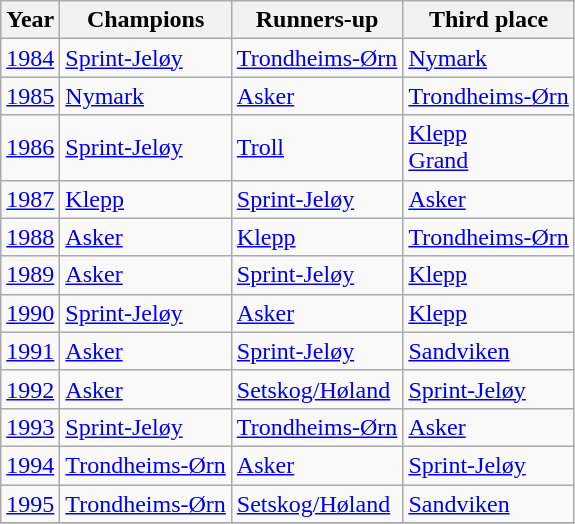<table class="wikitable sortable">
<tr>
<th>Year</th>
<th>Champions</th>
<th>Runners-up</th>
<th>Third place</th>
</tr>
<tr>
<td><a href='#'>1984</a></td>
<td><a href='#'>Sprint-Jeløy</a></td>
<td><a href='#'>Trondheims-Ørn</a></td>
<td><a href='#'>Nymark</a></td>
</tr>
<tr>
<td><a href='#'>1985</a></td>
<td><a href='#'>Nymark</a></td>
<td><a href='#'>Asker</a></td>
<td><a href='#'>Trondheims-Ørn</a></td>
</tr>
<tr>
<td><a href='#'>1986</a></td>
<td><a href='#'>Sprint-Jeløy</a></td>
<td><a href='#'>Troll</a></td>
<td><a href='#'>Klepp</a><br><a href='#'>Grand</a></td>
</tr>
<tr>
<td><a href='#'>1987</a></td>
<td><a href='#'>Klepp</a></td>
<td><a href='#'>Sprint-Jeløy</a></td>
<td><a href='#'>Asker</a></td>
</tr>
<tr>
<td><a href='#'>1988</a></td>
<td><a href='#'>Asker</a></td>
<td><a href='#'>Klepp</a></td>
<td><a href='#'>Trondheims-Ørn</a></td>
</tr>
<tr>
<td><a href='#'>1989</a></td>
<td><a href='#'>Asker</a></td>
<td><a href='#'>Sprint-Jeløy</a></td>
<td><a href='#'>Klepp</a></td>
</tr>
<tr>
<td><a href='#'>1990</a></td>
<td><a href='#'>Sprint-Jeløy</a></td>
<td><a href='#'>Asker</a></td>
<td><a href='#'>Klepp</a></td>
</tr>
<tr>
<td><a href='#'>1991</a></td>
<td><a href='#'>Asker</a></td>
<td><a href='#'>Sprint-Jeløy</a></td>
<td><a href='#'>Sandviken</a></td>
</tr>
<tr>
<td><a href='#'>1992</a></td>
<td><a href='#'>Asker</a></td>
<td><a href='#'>Setskog/Høland</a></td>
<td><a href='#'>Sprint-Jeløy</a></td>
</tr>
<tr>
<td><a href='#'>1993</a></td>
<td><a href='#'>Sprint-Jeløy</a></td>
<td><a href='#'>Trondheims-Ørn</a></td>
<td><a href='#'>Asker</a></td>
</tr>
<tr>
<td><a href='#'>1994</a></td>
<td><a href='#'>Trondheims-Ørn</a></td>
<td><a href='#'>Asker</a></td>
<td><a href='#'>Sprint-Jeløy</a></td>
</tr>
<tr>
<td><a href='#'>1995</a></td>
<td><a href='#'>Trondheims-Ørn</a></td>
<td><a href='#'>Setskog/Høland</a></td>
<td><a href='#'>Sandviken</a></td>
</tr>
<tr>
</tr>
</table>
